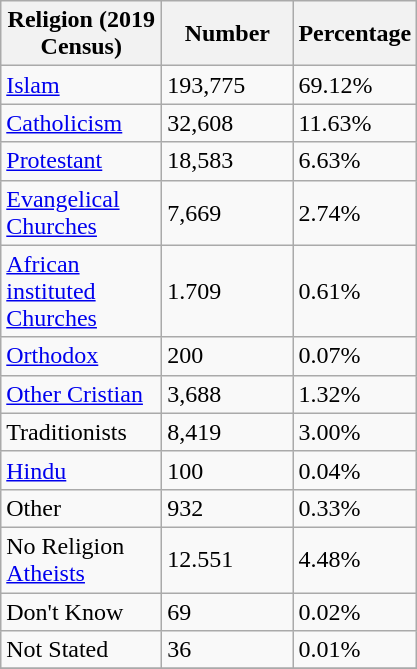<table class="wikitable">
<tr>
<th style="width:100px;">Religion (2019 Census)</th>
<th style="width:80px;">Number</th>
<th>Percentage</th>
</tr>
<tr>
<td><a href='#'>Islam</a></td>
<td>193,775</td>
<td>69.12%</td>
</tr>
<tr>
<td><a href='#'>Catholicism</a></td>
<td>32,608</td>
<td>11.63%</td>
</tr>
<tr>
<td><a href='#'>Protestant</a></td>
<td>18,583</td>
<td>6.63%</td>
</tr>
<tr>
<td><a href='#'>Evangelical Churches</a></td>
<td>7,669</td>
<td>2.74%</td>
</tr>
<tr>
<td><a href='#'>African instituted Churches</a></td>
<td>1.709</td>
<td>0.61%</td>
</tr>
<tr>
<td><a href='#'>Orthodox</a></td>
<td>200</td>
<td>0.07%</td>
</tr>
<tr>
<td><a href='#'>Other Cristian</a></td>
<td>3,688</td>
<td>1.32%</td>
</tr>
<tr>
<td>Traditionists</td>
<td>8,419</td>
<td>3.00%</td>
</tr>
<tr>
<td><a href='#'>Hindu</a></td>
<td>100</td>
<td>0.04%</td>
</tr>
<tr>
<td>Other</td>
<td>932</td>
<td>0.33%</td>
</tr>
<tr>
<td>No Religion  <a href='#'>Atheists</a></td>
<td>12.551</td>
<td>4.48%</td>
</tr>
<tr>
<td>Don't Know</td>
<td>69</td>
<td>0.02%</td>
</tr>
<tr>
<td>Not Stated</td>
<td>36</td>
<td>0.01%</td>
</tr>
<tr>
</tr>
</table>
